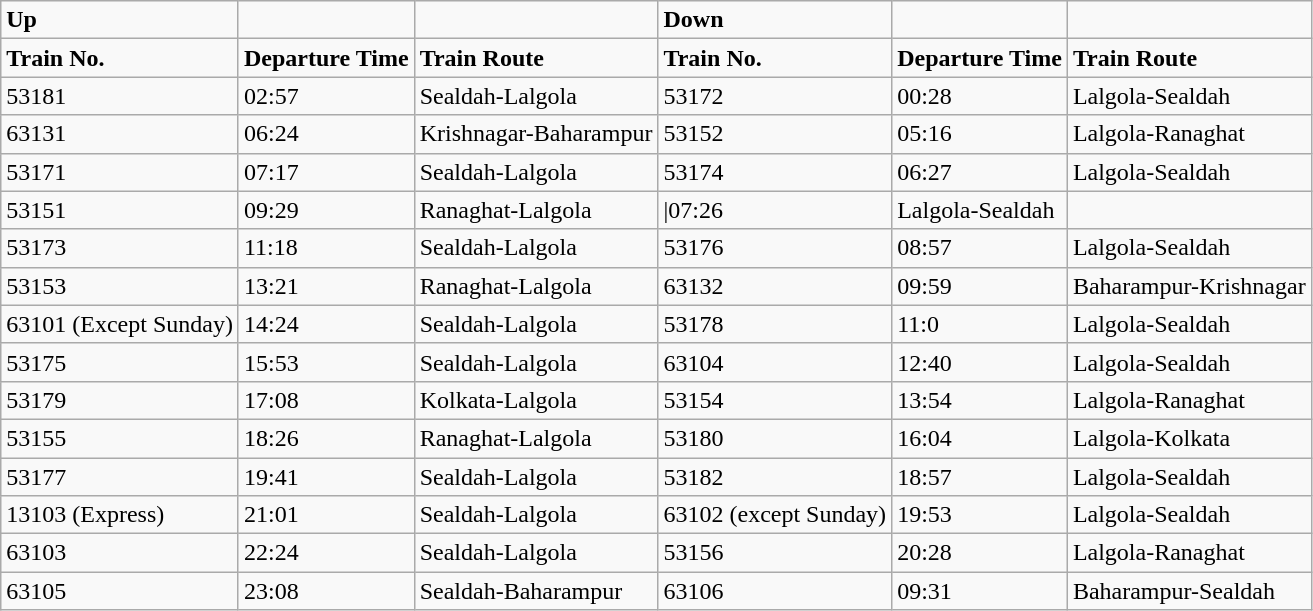<table class="wikitable">
<tr>
<td><strong>Up</strong></td>
<td></td>
<td></td>
<td><strong>Down</strong></td>
<td></td>
<td></td>
</tr>
<tr>
<td><strong>Train No.</strong></td>
<td><strong>Departure Time</strong></td>
<td><strong>Train Route</strong></td>
<td><strong>Train No.</strong></td>
<td><strong>Departure Time</strong></td>
<td><strong>Train Route</strong></td>
</tr>
<tr>
<td>53181</td>
<td>02:57</td>
<td>Sealdah-Lalgola</td>
<td>53172</td>
<td>00:28</td>
<td>Lalgola-Sealdah</td>
</tr>
<tr>
<td>63131</td>
<td>06:24</td>
<td>Krishnagar-Baharampur</td>
<td>53152</td>
<td>05:16</td>
<td>Lalgola-Ranaghat</td>
</tr>
<tr>
<td>53171</td>
<td>07:17</td>
<td>Sealdah-Lalgola</td>
<td>53174</td>
<td>06:27</td>
<td>Lalgola-Sealdah</td>
</tr>
<tr>
<td>53151</td>
<td>09:29</td>
<td>Ranaghat-Lalgola</td>
<td 13104(Express)>|07:26</td>
<td>Lalgola-Sealdah</td>
</tr>
<tr>
<td>53173</td>
<td>11:18</td>
<td>Sealdah-Lalgola</td>
<td>53176</td>
<td>08:57</td>
<td>Lalgola-Sealdah</td>
</tr>
<tr>
<td>53153</td>
<td>13:21</td>
<td>Ranaghat-Lalgola</td>
<td>63132</td>
<td>09:59</td>
<td>Baharampur-Krishnagar</td>
</tr>
<tr>
<td>63101 (Except Sunday)</td>
<td>14:24</td>
<td>Sealdah-Lalgola</td>
<td>53178</td>
<td>11:0</td>
<td>Lalgola-Sealdah</td>
</tr>
<tr>
<td>53175</td>
<td>15:53</td>
<td>Sealdah-Lalgola</td>
<td>63104</td>
<td>12:40</td>
<td>Lalgola-Sealdah</td>
</tr>
<tr>
<td>53179</td>
<td>17:08</td>
<td>Kolkata-Lalgola</td>
<td>53154</td>
<td>13:54</td>
<td>Lalgola-Ranaghat</td>
</tr>
<tr>
<td>53155</td>
<td>18:26</td>
<td>Ranaghat-Lalgola</td>
<td>53180</td>
<td>16:04</td>
<td>Lalgola-Kolkata</td>
</tr>
<tr>
<td>53177</td>
<td>19:41</td>
<td>Sealdah-Lalgola</td>
<td>53182</td>
<td>18:57</td>
<td>Lalgola-Sealdah</td>
</tr>
<tr>
<td>13103 (Express)</td>
<td>21:01</td>
<td>Sealdah-Lalgola</td>
<td>63102 (except Sunday)</td>
<td>19:53</td>
<td>Lalgola-Sealdah</td>
</tr>
<tr>
<td>63103</td>
<td>22:24</td>
<td>Sealdah-Lalgola</td>
<td>53156</td>
<td>20:28</td>
<td>Lalgola-Ranaghat</td>
</tr>
<tr>
<td>63105</td>
<td>23:08</td>
<td>Sealdah-Baharampur</td>
<td>63106</td>
<td>09:31</td>
<td>Baharampur-Sealdah</td>
</tr>
</table>
